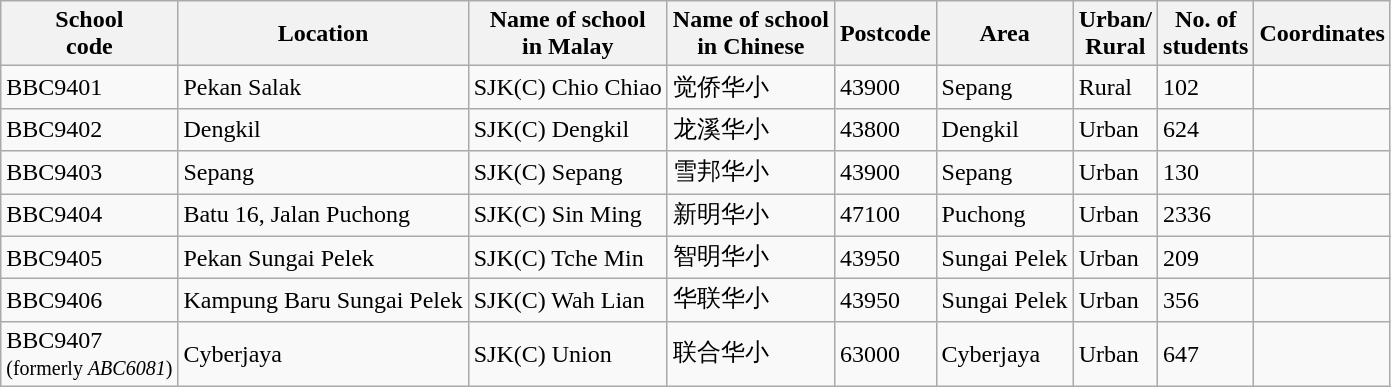<table class="wikitable sortable">
<tr>
<th>School<br>code</th>
<th>Location</th>
<th>Name of school<br>in Malay</th>
<th>Name of school<br>in Chinese</th>
<th>Postcode</th>
<th>Area</th>
<th>Urban/<br>Rural</th>
<th>No. of<br>students</th>
<th>Coordinates</th>
</tr>
<tr>
<td>BBC9401</td>
<td>Pekan Salak</td>
<td>SJK(C) Chio Chiao</td>
<td>觉侨华小</td>
<td>43900</td>
<td>Sepang</td>
<td>Rural</td>
<td>102</td>
<td></td>
</tr>
<tr>
<td>BBC9402</td>
<td>Dengkil</td>
<td>SJK(C) Dengkil</td>
<td>龙溪华小</td>
<td>43800</td>
<td>Dengkil</td>
<td>Urban</td>
<td>624</td>
<td></td>
</tr>
<tr>
<td>BBC9403</td>
<td>Sepang</td>
<td>SJK(C) Sepang</td>
<td>雪邦华小</td>
<td>43900</td>
<td>Sepang</td>
<td>Urban</td>
<td>130</td>
<td></td>
</tr>
<tr>
<td>BBC9404</td>
<td>Batu 16, Jalan Puchong</td>
<td>SJK(C) Sin Ming</td>
<td>新明华小</td>
<td>47100</td>
<td>Puchong</td>
<td>Urban</td>
<td>2336</td>
<td></td>
</tr>
<tr>
<td>BBC9405</td>
<td>Pekan Sungai Pelek</td>
<td>SJK(C) Tche Min</td>
<td>智明华小</td>
<td>43950</td>
<td>Sungai Pelek</td>
<td>Urban</td>
<td>209</td>
<td></td>
</tr>
<tr>
<td>BBC9406</td>
<td>Kampung Baru Sungai Pelek</td>
<td>SJK(C) Wah Lian</td>
<td>华联华小</td>
<td>43950</td>
<td>Sungai Pelek</td>
<td>Urban</td>
<td>356</td>
<td></td>
</tr>
<tr>
<td>BBC9407<br><small>(formerly <em>ABC6081</em>)</small></td>
<td>Cyberjaya</td>
<td>SJK(C) Union</td>
<td>联合华小</td>
<td>63000</td>
<td>Cyberjaya</td>
<td>Urban</td>
<td>647</td>
<td></td>
</tr>
</table>
